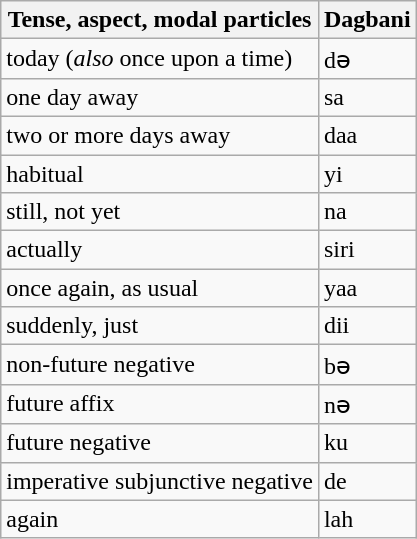<table class="wikitable">
<tr>
<th>Tense, aspect, modal particles</th>
<th>Dagbani</th>
</tr>
<tr>
<td>today (<em>also</em> once upon a time)</td>
<td>də</td>
</tr>
<tr>
<td>one day away</td>
<td>sa</td>
</tr>
<tr>
<td>two or more days away</td>
<td>daa</td>
</tr>
<tr>
<td>habitual</td>
<td>yi</td>
</tr>
<tr>
<td>still, not yet</td>
<td>na</td>
</tr>
<tr>
<td>actually</td>
<td>siri</td>
</tr>
<tr>
<td>once again, as usual</td>
<td>yaa</td>
</tr>
<tr>
<td>suddenly, just</td>
<td>dii</td>
</tr>
<tr>
<td>non-future negative</td>
<td>bə</td>
</tr>
<tr>
<td>future affix</td>
<td>nə</td>
</tr>
<tr>
<td>future negative</td>
<td>ku</td>
</tr>
<tr>
<td>imperative subjunctive negative</td>
<td>de</td>
</tr>
<tr>
<td>again</td>
<td>lah</td>
</tr>
</table>
